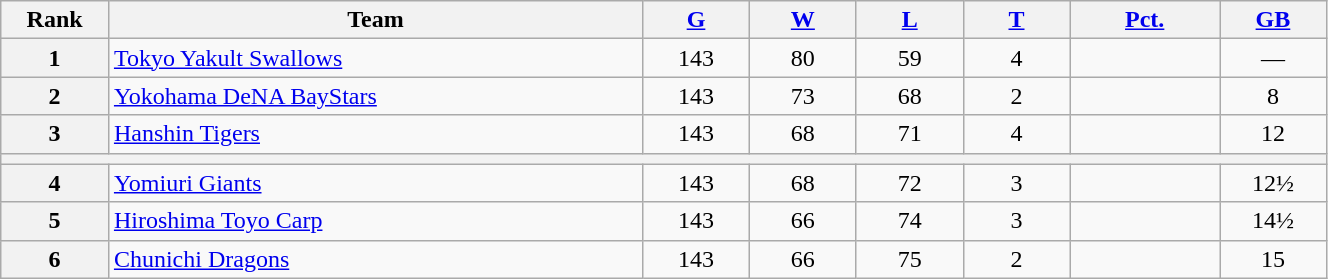<table class="wikitable plainrowheaders" width="70%" style="text-align:center;">
<tr>
<th scope="col" width="5%">Rank</th>
<th scope="col" width="25%">Team</th>
<th scope="col" width="5%"><a href='#'>G</a></th>
<th scope="col" width="5%"><a href='#'>W</a></th>
<th scope="col" width="5%"><a href='#'>L</a></th>
<th scope="col" width="5%"><a href='#'>T</a></th>
<th scope="col" width="7%"><a href='#'>Pct.</a></th>
<th scope="col" width="5%"><a href='#'>GB</a></th>
</tr>
<tr>
<th>1</th>
<td style="text-align:left;"><a href='#'>Tokyo Yakult Swallows</a></td>
<td>143</td>
<td>80</td>
<td>59</td>
<td>4</td>
<td></td>
<td>—</td>
</tr>
<tr>
<th>2</th>
<td style="text-align:left;"><a href='#'>Yokohama DeNA BayStars</a></td>
<td>143</td>
<td>73</td>
<td>68</td>
<td>2</td>
<td></td>
<td>8</td>
</tr>
<tr>
<th>3</th>
<td style="text-align:left;"><a href='#'>Hanshin Tigers</a></td>
<td>143</td>
<td>68</td>
<td>71</td>
<td>4</td>
<td></td>
<td>12</td>
</tr>
<tr>
<th colspan="10"></th>
</tr>
<tr>
<th>4</th>
<td style="text-align:left;"><a href='#'>Yomiuri Giants</a></td>
<td>143</td>
<td>68</td>
<td>72</td>
<td>3</td>
<td></td>
<td>12½</td>
</tr>
<tr>
<th>5</th>
<td style="text-align:left;"><a href='#'>Hiroshima Toyo Carp</a></td>
<td>143</td>
<td>66</td>
<td>74</td>
<td>3</td>
<td></td>
<td>14½</td>
</tr>
<tr>
<th>6</th>
<td style="text-align:left;"><a href='#'>Chunichi Dragons</a></td>
<td>143</td>
<td>66</td>
<td>75</td>
<td>2</td>
<td></td>
<td>15</td>
</tr>
</table>
